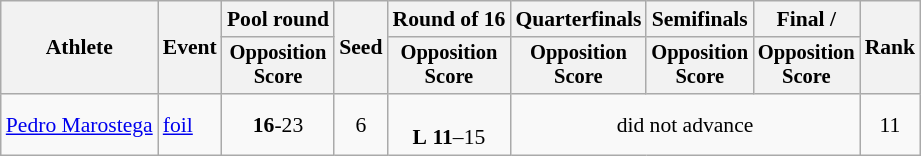<table class=wikitable style="font-size:90%">
<tr>
<th rowspan="2">Athlete</th>
<th rowspan="2">Event</th>
<th>Pool round</th>
<th rowspan="2">Seed</th>
<th>Round of 16</th>
<th>Quarterfinals</th>
<th>Semifinals</th>
<th>Final / </th>
<th rowspan=2>Rank</th>
</tr>
<tr style="font-size:95%">
<th>Opposition<br>Score</th>
<th>Opposition<br>Score</th>
<th>Opposition<br>Score</th>
<th>Opposition<br>Score</th>
<th>Opposition<br>Score</th>
</tr>
<tr align=center>
<td align=left><a href='#'>Pedro Marostega</a></td>
<td align=left><a href='#'>foil</a></td>
<td align=center><strong>16</strong>-23</td>
<td align=center>6</td>
<td align=center><br> <strong>L</strong> <strong>11</strong>–15</td>
<td align=center colspan=3>did not advance</td>
<td align=center>11</td>
</tr>
</table>
